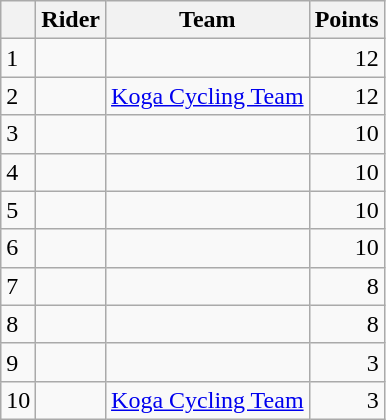<table class="wikitable">
<tr>
<th></th>
<th>Rider</th>
<th>Team</th>
<th>Points</th>
</tr>
<tr>
<td>1</td>
<td> </td>
<td></td>
<td align=right>12</td>
</tr>
<tr>
<td>2</td>
<td></td>
<td><a href='#'>Koga Cycling Team</a></td>
<td align=right>12</td>
</tr>
<tr>
<td>3</td>
<td></td>
<td></td>
<td align=right>10</td>
</tr>
<tr>
<td>4</td>
<td></td>
<td></td>
<td align=right>10</td>
</tr>
<tr>
<td>5</td>
<td></td>
<td></td>
<td align=right>10</td>
</tr>
<tr>
<td>6</td>
<td></td>
<td></td>
<td align=right>10</td>
</tr>
<tr>
<td>7</td>
<td></td>
<td></td>
<td align=right>8</td>
</tr>
<tr>
<td>8</td>
<td></td>
<td></td>
<td align=right>8</td>
</tr>
<tr>
<td>9</td>
<td></td>
<td></td>
<td align=right>3</td>
</tr>
<tr>
<td>10</td>
<td></td>
<td><a href='#'>Koga Cycling Team</a></td>
<td align=right>3</td>
</tr>
</table>
